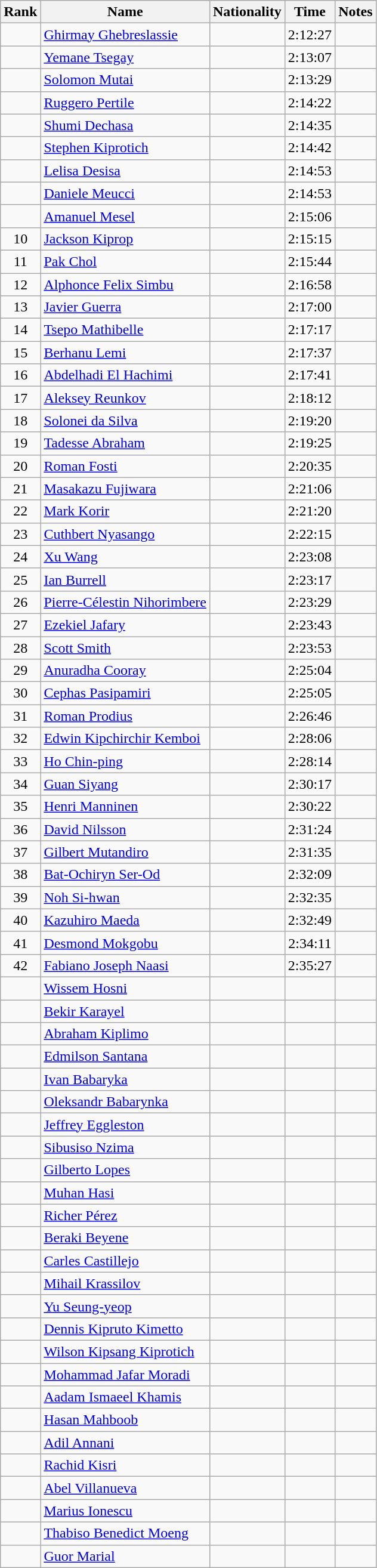<table class="wikitable sortable" style="text-align:center">
<tr>
<th>Rank</th>
<th>Name</th>
<th>Nationality</th>
<th>Time</th>
<th>Notes</th>
</tr>
<tr>
<td></td>
<td align=left><a href='#'>Ghirmay Ghebreslassie</a></td>
<td align=left></td>
<td>2:12:27</td>
<td></td>
</tr>
<tr>
<td></td>
<td align=left><a href='#'>Yemane Tsegay</a></td>
<td align=left></td>
<td>2:13:07</td>
<td></td>
</tr>
<tr>
<td></td>
<td align=left><a href='#'>Solomon Mutai</a></td>
<td align=left></td>
<td>2:13:29</td>
<td></td>
</tr>
<tr>
<td></td>
<td align=left><a href='#'>Ruggero Pertile</a></td>
<td align=left></td>
<td>2:14:22</td>
<td></td>
</tr>
<tr>
<td></td>
<td align=left><a href='#'>Shumi Dechasa</a></td>
<td align=left></td>
<td>2:14:35</td>
<td></td>
</tr>
<tr>
<td></td>
<td align=left><a href='#'>Stephen Kiprotich</a></td>
<td align=left></td>
<td>2:14:42</td>
<td></td>
</tr>
<tr>
<td></td>
<td align=left><a href='#'>Lelisa Desisa</a></td>
<td align=left></td>
<td>2:14:53</td>
<td></td>
</tr>
<tr>
<td></td>
<td align=left><a href='#'>Daniele Meucci</a></td>
<td align=left></td>
<td>2:14:53</td>
<td></td>
</tr>
<tr>
<td></td>
<td align=left><a href='#'>Amanuel Mesel</a></td>
<td align=left></td>
<td>2:15:06</td>
<td></td>
</tr>
<tr>
<td>10</td>
<td align=left><a href='#'>Jackson Kiprop</a></td>
<td align=left></td>
<td>2:15:15</td>
<td></td>
</tr>
<tr>
<td>11</td>
<td align=left><a href='#'>Pak Chol</a></td>
<td align=left></td>
<td>2:15:44</td>
<td></td>
</tr>
<tr>
<td>12</td>
<td align=left><a href='#'>Alphonce Felix Simbu</a></td>
<td align=left></td>
<td>2:16:58</td>
<td></td>
</tr>
<tr>
<td>13</td>
<td align=left><a href='#'>Javier Guerra</a></td>
<td align=left></td>
<td>2:17:00</td>
<td></td>
</tr>
<tr>
<td>14</td>
<td align=left><a href='#'>Tsepo Mathibelle</a></td>
<td align=left></td>
<td>2:17:17</td>
<td></td>
</tr>
<tr>
<td>15</td>
<td align=left><a href='#'>Berhanu Lemi</a></td>
<td align=left></td>
<td>2:17:37</td>
<td></td>
</tr>
<tr>
<td>16</td>
<td align=left><a href='#'>Abdelhadi El Hachimi</a></td>
<td align=left></td>
<td>2:17:41</td>
<td></td>
</tr>
<tr>
<td>17</td>
<td align=left><a href='#'>Aleksey Reunkov</a></td>
<td align=left></td>
<td>2:18:12</td>
<td></td>
</tr>
<tr>
<td>18</td>
<td align=left><a href='#'>Solonei da Silva</a></td>
<td align=left></td>
<td>2:19:20</td>
<td></td>
</tr>
<tr>
<td>19</td>
<td align=left><a href='#'>Tadesse Abraham</a></td>
<td align=left></td>
<td>2:19:25</td>
<td></td>
</tr>
<tr>
<td>20</td>
<td align=left><a href='#'>Roman Fosti</a></td>
<td align=left></td>
<td>2:20:35</td>
<td></td>
</tr>
<tr>
<td>21</td>
<td align=left><a href='#'>Masakazu Fujiwara</a></td>
<td align=left></td>
<td>2:21:06</td>
<td></td>
</tr>
<tr>
<td>22</td>
<td align=left><a href='#'>Mark Korir</a></td>
<td align=left></td>
<td>2:21:20</td>
<td></td>
</tr>
<tr>
<td>23</td>
<td align=left><a href='#'>Cuthbert Nyasango</a></td>
<td align=left></td>
<td>2:22:15</td>
<td></td>
</tr>
<tr>
<td>24</td>
<td align=left><a href='#'>Xu Wang</a></td>
<td align=left></td>
<td>2:23:08</td>
<td></td>
</tr>
<tr>
<td>25</td>
<td align=left><a href='#'>Ian Burrell</a></td>
<td align=left></td>
<td>2:23:17</td>
<td></td>
</tr>
<tr>
<td>26</td>
<td align=left><a href='#'>Pierre-Célestin Nihorimbere</a></td>
<td align=left></td>
<td>2:23:29</td>
<td></td>
</tr>
<tr>
<td>27</td>
<td align=left><a href='#'>Ezekiel Jafary</a></td>
<td align=left></td>
<td>2:23:43</td>
<td></td>
</tr>
<tr>
<td>28</td>
<td align=left><a href='#'>Scott Smith</a></td>
<td align=left></td>
<td>2:23:53</td>
<td></td>
</tr>
<tr>
<td>29</td>
<td align=left><a href='#'>Anuradha Cooray</a></td>
<td align=left></td>
<td>2:25:04</td>
<td></td>
</tr>
<tr>
<td>30</td>
<td align=left><a href='#'>Cephas Pasipamiri</a></td>
<td align=left></td>
<td>2:25:05</td>
<td></td>
</tr>
<tr>
<td>31</td>
<td align=left><a href='#'>Roman Prodius</a></td>
<td align=left></td>
<td>2:26:46</td>
<td></td>
</tr>
<tr>
<td>32</td>
<td align=left><a href='#'>Edwin Kipchirchir Kemboi</a></td>
<td align=left></td>
<td>2:28:06</td>
<td></td>
</tr>
<tr>
<td>33</td>
<td align=left><a href='#'>Ho Chin-ping</a></td>
<td align=left></td>
<td>2:28:14</td>
<td></td>
</tr>
<tr>
<td>34</td>
<td align=left><a href='#'>Guan Siyang</a></td>
<td align=left></td>
<td>2:30:17</td>
<td></td>
</tr>
<tr>
<td>35</td>
<td align=left><a href='#'>Henri Manninen</a></td>
<td align=left></td>
<td>2:30:22</td>
<td></td>
</tr>
<tr>
<td>36</td>
<td align=left><a href='#'>David Nilsson</a></td>
<td align=left></td>
<td>2:31:24</td>
<td></td>
</tr>
<tr>
<td>37</td>
<td align=left><a href='#'>Gilbert Mutandiro</a></td>
<td align=left></td>
<td>2:31:35</td>
<td></td>
</tr>
<tr>
<td>38</td>
<td align=left><a href='#'>Bat-Ochiryn Ser-Od</a></td>
<td align=left></td>
<td>2:32:09</td>
<td></td>
</tr>
<tr>
<td>39</td>
<td align=left><a href='#'>Noh Si-hwan</a></td>
<td align=left></td>
<td>2:32:35</td>
<td></td>
</tr>
<tr>
<td>40</td>
<td align=left><a href='#'>Kazuhiro Maeda</a></td>
<td align=left></td>
<td>2:32:49</td>
<td></td>
</tr>
<tr>
<td>41</td>
<td align=left><a href='#'>Desmond Mokgobu</a></td>
<td align=left></td>
<td>2:34:11</td>
<td></td>
</tr>
<tr>
<td>42</td>
<td align=left><a href='#'>Fabiano Joseph Naasi</a></td>
<td align=left></td>
<td>2:35:27</td>
<td></td>
</tr>
<tr>
<td></td>
<td align=left><a href='#'>Wissem Hosni</a></td>
<td align=left></td>
<td></td>
<td></td>
</tr>
<tr>
<td></td>
<td align=left><a href='#'>Bekir Karayel</a></td>
<td align=left></td>
<td></td>
<td></td>
</tr>
<tr>
<td></td>
<td align=left><a href='#'>Abraham Kiplimo</a></td>
<td align=left></td>
<td></td>
<td></td>
</tr>
<tr>
<td></td>
<td align=left><a href='#'>Edmilson Santana</a></td>
<td align=left></td>
<td></td>
<td></td>
</tr>
<tr>
<td></td>
<td align=left><a href='#'>Ivan Babaryka</a></td>
<td align=left></td>
<td></td>
<td></td>
</tr>
<tr>
<td></td>
<td align=left><a href='#'>Oleksandr Babarynka</a></td>
<td align=left></td>
<td></td>
<td></td>
</tr>
<tr>
<td></td>
<td align=left><a href='#'>Jeffrey Eggleston</a></td>
<td align=left></td>
<td></td>
<td></td>
</tr>
<tr>
<td></td>
<td align=left><a href='#'>Sibusiso Nzima</a></td>
<td align=left></td>
<td></td>
<td></td>
</tr>
<tr>
<td></td>
<td align=left><a href='#'>Gilberto Lopes</a></td>
<td align=left></td>
<td></td>
<td></td>
</tr>
<tr>
<td></td>
<td align=left><a href='#'>Muhan Hasi</a></td>
<td align=left></td>
<td></td>
<td></td>
</tr>
<tr>
<td></td>
<td align=left><a href='#'>Richer Pérez</a></td>
<td align=left></td>
<td></td>
<td></td>
</tr>
<tr>
<td></td>
<td align=left><a href='#'>Beraki Beyene</a></td>
<td align=left></td>
<td></td>
<td></td>
</tr>
<tr>
<td></td>
<td align=left><a href='#'>Carles Castillejo</a></td>
<td align=left></td>
<td></td>
<td></td>
</tr>
<tr>
<td></td>
<td align=left><a href='#'>Mihail Krassilov</a></td>
<td align=left></td>
<td></td>
<td></td>
</tr>
<tr>
<td></td>
<td align=left><a href='#'>Yu Seung-yeop</a></td>
<td align=left></td>
<td></td>
<td></td>
</tr>
<tr>
<td></td>
<td align=left><a href='#'>Dennis Kipruto Kimetto</a></td>
<td align=left></td>
<td></td>
<td></td>
</tr>
<tr>
<td></td>
<td align=left><a href='#'>Wilson Kipsang Kiprotich</a></td>
<td align=left></td>
<td></td>
<td></td>
</tr>
<tr>
<td></td>
<td align=left><a href='#'>Mohammad Jafar Moradi</a></td>
<td align=left></td>
<td></td>
<td></td>
</tr>
<tr>
<td></td>
<td align=left><a href='#'>Aadam Ismaeel Khamis</a></td>
<td align=left></td>
<td></td>
<td></td>
</tr>
<tr>
<td></td>
<td align=left><a href='#'>Hasan Mahboob</a></td>
<td align=left></td>
<td></td>
<td></td>
</tr>
<tr>
<td></td>
<td align=left><a href='#'>Adil Annani</a></td>
<td align=left></td>
<td></td>
<td></td>
</tr>
<tr>
<td></td>
<td align=left><a href='#'>Rachid Kisri</a></td>
<td align=left></td>
<td></td>
<td></td>
</tr>
<tr>
<td></td>
<td align=left><a href='#'>Abel Villanueva</a></td>
<td align=left></td>
<td></td>
<td></td>
</tr>
<tr>
<td></td>
<td align=left><a href='#'>Marius Ionescu</a></td>
<td align=left></td>
<td></td>
<td></td>
</tr>
<tr>
<td></td>
<td align=left><a href='#'>Thabiso Benedict Moeng</a></td>
<td align=left></td>
<td></td>
<td></td>
</tr>
<tr>
<td></td>
<td align=left><a href='#'>Guor Marial</a></td>
<td align=left></td>
<td></td>
<td></td>
</tr>
</table>
